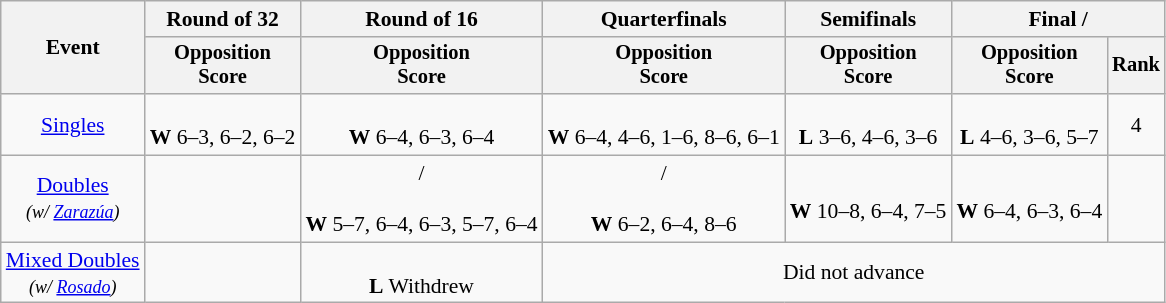<table class=wikitable style="font-size:90%">
<tr>
<th rowspan="2">Event</th>
<th>Round of 32</th>
<th>Round of 16</th>
<th>Quarterfinals</th>
<th>Semifinals</th>
<th colspan=2>Final / </th>
</tr>
<tr style="font-size:95%">
<th>Opposition<br>Score</th>
<th>Opposition<br>Score</th>
<th>Opposition<br>Score</th>
<th>Opposition<br>Score</th>
<th>Opposition<br>Score</th>
<th>Rank</th>
</tr>
<tr align=center>
<td><a href='#'>Singles</a></td>
<td><br><strong>W</strong> 6–3, 6–2, 6–2</td>
<td><br><strong>W</strong> 6–4, 6–3, 6–4</td>
<td><br><strong>W</strong> 6–4, 4–6, 1–6, 8–6, 6–1</td>
<td><br><strong>L</strong> 3–6, 4–6, 3–6</td>
<td><br><strong>L</strong> 4–6, 3–6, 5–7</td>
<td>4</td>
</tr>
<tr align=center>
<td><a href='#'>Doubles</a><br><small><em>(w/ <a href='#'>Zarazúa</a>)</em></small></td>
<td></td>
<td> / <br><br><strong>W</strong> 5–7, 6–4, 6–3, 5–7, 6–4</td>
<td> / <br><br><strong>W</strong> 6–2, 6–4, 8–6</td>
<td><br><strong>W</strong> 10–8, 6–4, 7–5</td>
<td><br><strong>W</strong> 6–4, 6–3, 6–4</td>
<td></td>
</tr>
<tr align=center>
<td><a href='#'>Mixed Doubles</a><br><small><em>(w/ <a href='#'>Rosado</a>)</em></small></td>
<td></td>
<td><br><strong>L</strong> Withdrew</td>
<td colspan=4>Did not advance</td>
</tr>
</table>
